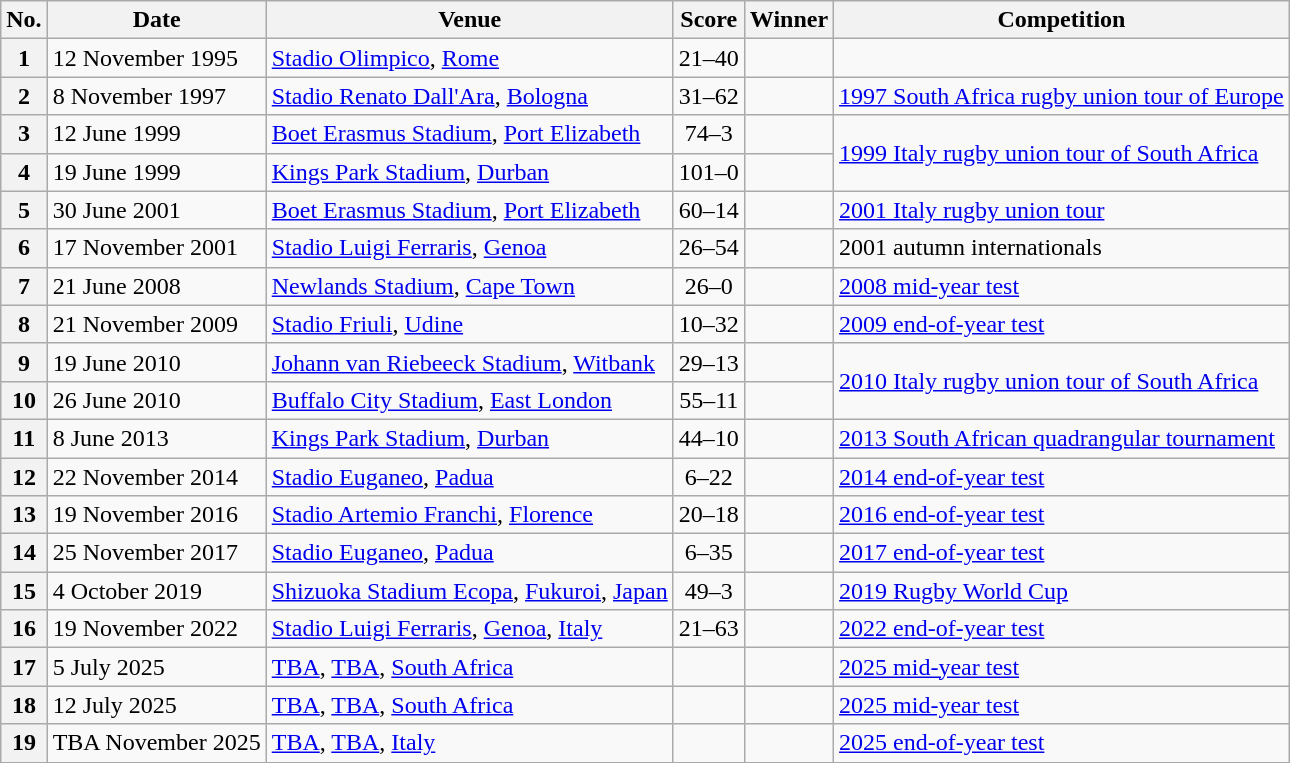<table class="wikitable">
<tr>
<th>No.</th>
<th>Date</th>
<th>Venue</th>
<th>Score</th>
<th>Winner</th>
<th>Competition</th>
</tr>
<tr>
<th>1</th>
<td>12 November 1995</td>
<td><a href='#'>Stadio Olimpico</a>, <a href='#'>Rome</a></td>
<td align="center">21–40</td>
<td></td>
<td></td>
</tr>
<tr>
<th>2</th>
<td>8 November 1997</td>
<td><a href='#'>Stadio Renato Dall'Ara</a>, <a href='#'>Bologna</a></td>
<td align="center">31–62</td>
<td></td>
<td><a href='#'>1997 South Africa rugby union tour of Europe</a></td>
</tr>
<tr>
<th>3</th>
<td>12 June 1999</td>
<td><a href='#'>Boet Erasmus Stadium</a>, <a href='#'>Port Elizabeth</a></td>
<td align="center">74–3</td>
<td></td>
<td rowspan=2><a href='#'>1999 Italy rugby union tour of South Africa</a></td>
</tr>
<tr>
<th>4</th>
<td>19 June 1999</td>
<td><a href='#'>Kings Park Stadium</a>, <a href='#'>Durban</a></td>
<td align="center">101–0</td>
<td></td>
</tr>
<tr>
<th>5</th>
<td>30 June 2001</td>
<td><a href='#'>Boet Erasmus Stadium</a>, <a href='#'>Port Elizabeth</a></td>
<td align="center">60–14</td>
<td></td>
<td><a href='#'>2001 Italy rugby union tour</a></td>
</tr>
<tr>
<th>6</th>
<td>17 November 2001</td>
<td><a href='#'>Stadio Luigi Ferraris</a>, <a href='#'>Genoa</a></td>
<td align="center">26–54</td>
<td></td>
<td>2001 autumn internationals</td>
</tr>
<tr>
<th>7</th>
<td>21 June 2008</td>
<td><a href='#'>Newlands Stadium</a>, <a href='#'>Cape Town</a></td>
<td align="center">26–0</td>
<td></td>
<td><a href='#'>2008 mid-year test</a></td>
</tr>
<tr>
<th>8</th>
<td>21 November 2009</td>
<td><a href='#'>Stadio Friuli</a>, <a href='#'>Udine</a></td>
<td align="center">10–32</td>
<td></td>
<td><a href='#'>2009 end-of-year test</a></td>
</tr>
<tr>
<th>9</th>
<td>19 June 2010</td>
<td><a href='#'>Johann van Riebeeck Stadium</a>, <a href='#'>Witbank</a></td>
<td align="center">29–13</td>
<td></td>
<td rowspan=2><a href='#'>2010 Italy rugby union tour of South Africa</a></td>
</tr>
<tr>
<th>10</th>
<td>26 June 2010</td>
<td><a href='#'>Buffalo City Stadium</a>, <a href='#'>East London</a></td>
<td align="center">55–11</td>
<td></td>
</tr>
<tr>
<th>11</th>
<td>8 June 2013</td>
<td><a href='#'>Kings Park Stadium</a>, <a href='#'>Durban</a></td>
<td align="center">44–10</td>
<td></td>
<td><a href='#'>2013 South African quadrangular tournament</a></td>
</tr>
<tr>
<th>12</th>
<td>22 November 2014</td>
<td><a href='#'>Stadio Euganeo</a>, <a href='#'>Padua</a></td>
<td align="center">6–22</td>
<td></td>
<td><a href='#'>2014 end-of-year test</a></td>
</tr>
<tr>
<th>13</th>
<td>19 November 2016</td>
<td><a href='#'>Stadio Artemio Franchi</a>, <a href='#'>Florence</a></td>
<td align="center">20–18</td>
<td></td>
<td><a href='#'>2016 end-of-year test</a></td>
</tr>
<tr>
<th>14</th>
<td>25 November 2017</td>
<td><a href='#'>Stadio Euganeo</a>, <a href='#'>Padua</a></td>
<td align="center">6–35</td>
<td></td>
<td><a href='#'>2017 end-of-year test</a></td>
</tr>
<tr>
<th>15</th>
<td>4 October 2019</td>
<td><a href='#'>Shizuoka Stadium Ecopa</a>, <a href='#'>Fukuroi</a>, <a href='#'>Japan</a></td>
<td align="center">49–3</td>
<td></td>
<td><a href='#'>2019 Rugby World Cup</a></td>
</tr>
<tr>
<th>16</th>
<td>19 November 2022</td>
<td><a href='#'>Stadio Luigi Ferraris</a>, <a href='#'>Genoa</a>, <a href='#'>Italy</a></td>
<td align="center">21–63</td>
<td></td>
<td><a href='#'>2022 end-of-year test</a></td>
</tr>
<tr>
<th>17</th>
<td>5 July 2025</td>
<td><a href='#'>TBA</a>, <a href='#'>TBA</a>, <a href='#'>South Africa</a></td>
<td></td>
<td></td>
<td><a href='#'>2025 mid-year test</a></td>
</tr>
<tr>
<th>18</th>
<td>12 July 2025</td>
<td><a href='#'>TBA</a>, <a href='#'>TBA</a>, <a href='#'>South Africa</a></td>
<td></td>
<td></td>
<td><a href='#'>2025 mid-year test</a></td>
</tr>
<tr>
<th>19</th>
<td>TBA November 2025</td>
<td><a href='#'>TBA</a>, <a href='#'>TBA</a>, <a href='#'>Italy</a></td>
<td></td>
<td></td>
<td><a href='#'>2025 end-of-year test</a></td>
</tr>
<tr>
</tr>
</table>
